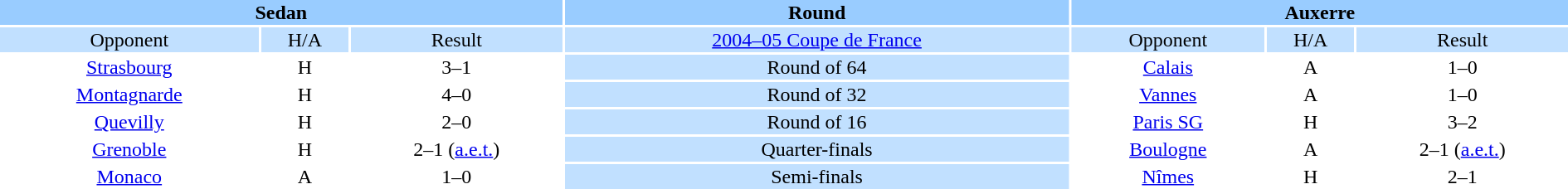<table width="100%" style="text-align:center">
<tr valign=top bgcolor=#99ccff>
<th colspan=3 style="width:1*">Sedan</th>
<th><strong>Round</strong></th>
<th colspan=3 style="width:1*">Auxerre</th>
</tr>
<tr valign=top bgcolor=#c1e0ff>
<td>Opponent</td>
<td>H/A</td>
<td>Result</td>
<td bgcolor=#c1e0ff><a href='#'>2004–05 Coupe de France</a></td>
<td>Opponent</td>
<td>H/A</td>
<td>Result</td>
</tr>
<tr>
<td><a href='#'>Strasbourg</a></td>
<td>H</td>
<td>3–1</td>
<td bgcolor=#c1e0ff>Round of 64</td>
<td><a href='#'>Calais</a></td>
<td>A</td>
<td>1–0</td>
</tr>
<tr>
<td><a href='#'>Montagnarde</a></td>
<td>H</td>
<td>4–0</td>
<td bgcolor=#c1e0ff>Round of 32</td>
<td><a href='#'>Vannes</a></td>
<td>A</td>
<td>1–0</td>
</tr>
<tr>
<td><a href='#'>Quevilly</a></td>
<td>H</td>
<td>2–0</td>
<td bgcolor=#c1e0ff>Round of 16</td>
<td><a href='#'>Paris SG</a></td>
<td>H</td>
<td>3–2</td>
</tr>
<tr>
<td><a href='#'>Grenoble</a></td>
<td>H</td>
<td>2–1 (<a href='#'>a.e.t.</a>)</td>
<td bgcolor=#c1e0ff>Quarter-finals</td>
<td><a href='#'>Boulogne</a></td>
<td>A</td>
<td>2–1 (<a href='#'>a.e.t.</a>)</td>
</tr>
<tr>
<td><a href='#'>Monaco</a></td>
<td>A</td>
<td>1–0</td>
<td bgcolor=#c1e0ff>Semi-finals</td>
<td><a href='#'>Nîmes</a></td>
<td>H</td>
<td>2–1</td>
</tr>
</table>
